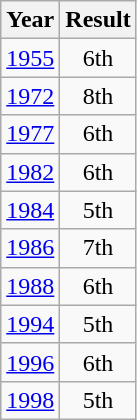<table class="wikitable" style="text-align:center">
<tr>
<th>Year</th>
<th>Result</th>
</tr>
<tr>
<td><a href='#'>1955</a></td>
<td>6th</td>
</tr>
<tr>
<td><a href='#'>1972</a></td>
<td>8th</td>
</tr>
<tr>
<td><a href='#'>1977</a></td>
<td>6th</td>
</tr>
<tr>
<td><a href='#'>1982</a></td>
<td>6th</td>
</tr>
<tr>
<td><a href='#'>1984</a></td>
<td>5th</td>
</tr>
<tr>
<td><a href='#'>1986</a></td>
<td>7th</td>
</tr>
<tr>
<td><a href='#'>1988</a></td>
<td>6th</td>
</tr>
<tr>
<td><a href='#'>1994</a></td>
<td>5th</td>
</tr>
<tr>
<td><a href='#'>1996</a></td>
<td>6th</td>
</tr>
<tr>
<td><a href='#'>1998</a></td>
<td>5th</td>
</tr>
</table>
